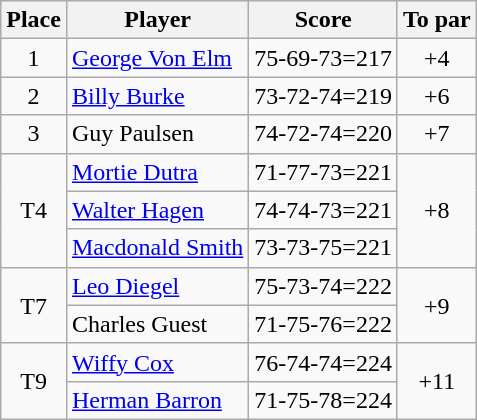<table class=wikitable>
<tr>
<th>Place</th>
<th>Player</th>
<th>Score</th>
<th>To par</th>
</tr>
<tr>
<td align=center>1</td>
<td> <a href='#'>George Von Elm</a></td>
<td>75-69-73=217</td>
<td align=center>+4</td>
</tr>
<tr>
<td align=center>2</td>
<td> <a href='#'>Billy Burke</a></td>
<td>73-72-74=219</td>
<td align=center>+6</td>
</tr>
<tr>
<td align=center>3</td>
<td> Guy Paulsen</td>
<td>74-72-74=220</td>
<td align=center>+7</td>
</tr>
<tr>
<td rowspan=3 align=center>T4</td>
<td> <a href='#'>Mortie Dutra</a></td>
<td>71-77-73=221</td>
<td rowspan=3 align=center>+8</td>
</tr>
<tr>
<td> <a href='#'>Walter Hagen</a></td>
<td>74-74-73=221</td>
</tr>
<tr>
<td> <a href='#'>Macdonald Smith</a></td>
<td>73-73-75=221</td>
</tr>
<tr>
<td rowspan=2 align=center>T7</td>
<td> <a href='#'>Leo Diegel</a></td>
<td>75-73-74=222</td>
<td rowspan=2 align=center>+9</td>
</tr>
<tr>
<td> Charles Guest</td>
<td>71-75-76=222</td>
</tr>
<tr>
<td rowspan=2 align=center>T9</td>
<td> <a href='#'>Wiffy Cox</a></td>
<td>76-74-74=224</td>
<td rowspan=2 align=center>+11</td>
</tr>
<tr>
<td> <a href='#'>Herman Barron</a></td>
<td>71-75-78=224</td>
</tr>
</table>
